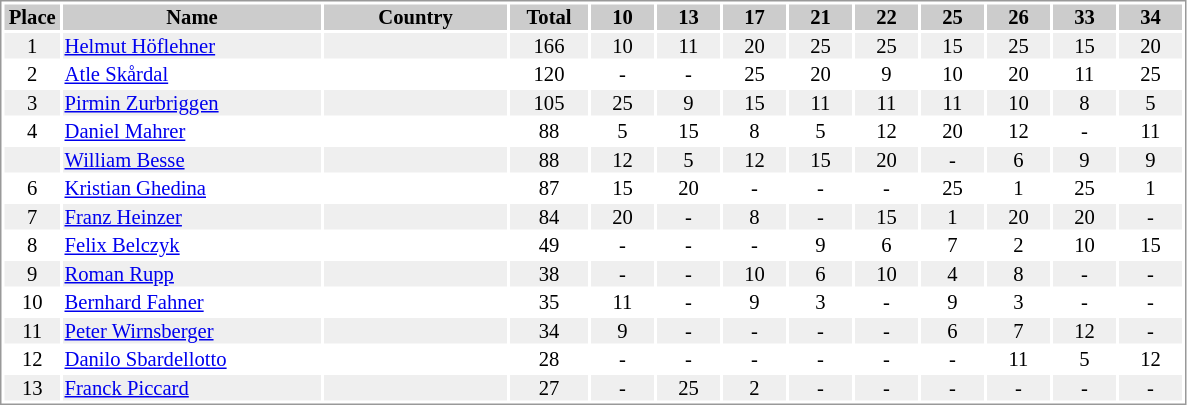<table border="0" style="border: 1px solid #999; background-color:#FFFFFF; text-align:center; font-size:86%; line-height:15px;">
<tr align="center" bgcolor="#CCCCCC">
<th width=35>Place</th>
<th width=170>Name</th>
<th width=120>Country</th>
<th width=50>Total</th>
<th width=40>10</th>
<th width=40>13</th>
<th width=40>17</th>
<th width=40>21</th>
<th width=40>22</th>
<th width=40>25</th>
<th width=40>26</th>
<th width=40>33</th>
<th width=40>34</th>
</tr>
<tr bgcolor="#EFEFEF">
<td>1</td>
<td align="left"><a href='#'>Helmut Höflehner</a></td>
<td align="left"></td>
<td>166</td>
<td>10</td>
<td>11</td>
<td>20</td>
<td>25</td>
<td>25</td>
<td>15</td>
<td>25</td>
<td>15</td>
<td>20</td>
</tr>
<tr>
<td>2</td>
<td align="left"><a href='#'>Atle Skårdal</a></td>
<td align="left"></td>
<td>120</td>
<td>-</td>
<td>-</td>
<td>25</td>
<td>20</td>
<td>9</td>
<td>10</td>
<td>20</td>
<td>11</td>
<td>25</td>
</tr>
<tr bgcolor="#EFEFEF">
<td>3</td>
<td align="left"><a href='#'>Pirmin Zurbriggen</a></td>
<td align="left"></td>
<td>105</td>
<td>25</td>
<td>9</td>
<td>15</td>
<td>11</td>
<td>11</td>
<td>11</td>
<td>10</td>
<td>8</td>
<td>5</td>
</tr>
<tr>
<td>4</td>
<td align="left"><a href='#'>Daniel Mahrer</a></td>
<td align="left"></td>
<td>88</td>
<td>5</td>
<td>15</td>
<td>8</td>
<td>5</td>
<td>12</td>
<td>20</td>
<td>12</td>
<td>-</td>
<td>11</td>
</tr>
<tr bgcolor="#EFEFEF">
<td></td>
<td align="left"><a href='#'>William Besse</a></td>
<td align="left"></td>
<td>88</td>
<td>12</td>
<td>5</td>
<td>12</td>
<td>15</td>
<td>20</td>
<td>-</td>
<td>6</td>
<td>9</td>
<td>9</td>
</tr>
<tr>
<td>6</td>
<td align="left"><a href='#'>Kristian Ghedina</a></td>
<td align="left"></td>
<td>87</td>
<td>15</td>
<td>20</td>
<td>-</td>
<td>-</td>
<td>-</td>
<td>25</td>
<td>1</td>
<td>25</td>
<td>1</td>
</tr>
<tr bgcolor="#EFEFEF">
<td>7</td>
<td align="left"><a href='#'>Franz Heinzer</a></td>
<td align="left"></td>
<td>84</td>
<td>20</td>
<td>-</td>
<td>8</td>
<td>-</td>
<td>15</td>
<td>1</td>
<td>20</td>
<td>20</td>
<td>-</td>
</tr>
<tr>
<td>8</td>
<td align="left"><a href='#'>Felix Belczyk</a></td>
<td align="left"></td>
<td>49</td>
<td>-</td>
<td>-</td>
<td>-</td>
<td>9</td>
<td>6</td>
<td>7</td>
<td>2</td>
<td>10</td>
<td>15</td>
</tr>
<tr bgcolor="#EFEFEF">
<td>9</td>
<td align="left"><a href='#'>Roman Rupp</a></td>
<td align="left"></td>
<td>38</td>
<td>-</td>
<td>-</td>
<td>10</td>
<td>6</td>
<td>10</td>
<td>4</td>
<td>8</td>
<td>-</td>
<td>-</td>
</tr>
<tr>
<td>10</td>
<td align="left"><a href='#'>Bernhard Fahner</a></td>
<td align="left"></td>
<td>35</td>
<td>11</td>
<td>-</td>
<td>9</td>
<td>3</td>
<td>-</td>
<td>9</td>
<td>3</td>
<td>-</td>
<td>-</td>
</tr>
<tr bgcolor="#EFEFEF">
<td>11</td>
<td align="left"><a href='#'>Peter Wirnsberger</a></td>
<td align="left"></td>
<td>34</td>
<td>9</td>
<td>-</td>
<td>-</td>
<td>-</td>
<td>-</td>
<td>6</td>
<td>7</td>
<td>12</td>
<td>-</td>
</tr>
<tr>
<td>12</td>
<td align="left"><a href='#'>Danilo Sbardellotto</a></td>
<td align="left"></td>
<td>28</td>
<td>-</td>
<td>-</td>
<td>-</td>
<td>-</td>
<td>-</td>
<td>-</td>
<td>11</td>
<td>5</td>
<td>12</td>
</tr>
<tr bgcolor="#EFEFEF">
<td>13</td>
<td align="left"><a href='#'>Franck Piccard</a></td>
<td align="left"></td>
<td>27</td>
<td>-</td>
<td>25</td>
<td>2</td>
<td>-</td>
<td>-</td>
<td>-</td>
<td>-</td>
<td>-</td>
<td>-</td>
</tr>
</table>
